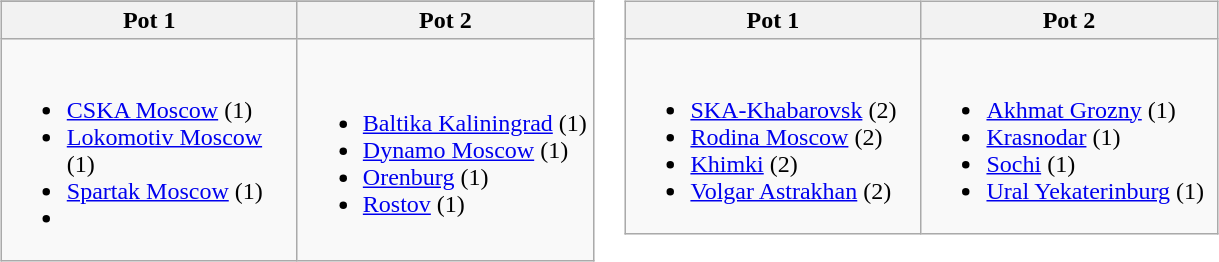<table>
<tr style="vertical-align:top">
<td><br><table class="wikitable">
<tr>
</tr>
<tr>
<th width="190">Pot 1</th>
<th width="190">Pot 2</th>
</tr>
<tr>
<td><br><ul><li><a href='#'>CSKA Moscow</a> (1)</li><li><a href='#'>Lokomotiv Moscow</a> (1)</li><li><a href='#'>Spartak Moscow</a> (1)</li><li></li></ul></td>
<td><br><ul><li><a href='#'>Baltika Kaliningrad</a> (1)</li><li><a href='#'>Dynamo Moscow</a> (1)</li><li><a href='#'>Orenburg</a> (1)</li><li><a href='#'>Rostov</a> (1)</li></ul></td>
</tr>
</table>
</td>
<td><br><table class="wikitable">
<tr>
<th width="190">Pot 1</th>
<th width="190">Pot 2</th>
</tr>
<tr>
<td><br><ul><li><a href='#'>SKA-Khabarovsk</a> (2)</li><li><a href='#'>Rodina Moscow</a> (2)</li><li><a href='#'>Khimki</a> (2)</li><li><a href='#'>Volgar Astrakhan</a> (2)</li></ul></td>
<td><br><ul><li><a href='#'>Akhmat Grozny</a> (1)</li><li><a href='#'>Krasnodar</a> (1)</li><li><a href='#'>Sochi</a> (1)</li><li><a href='#'>Ural Yekaterinburg</a> (1)</li></ul></td>
</tr>
</table>
</td>
</tr>
</table>
